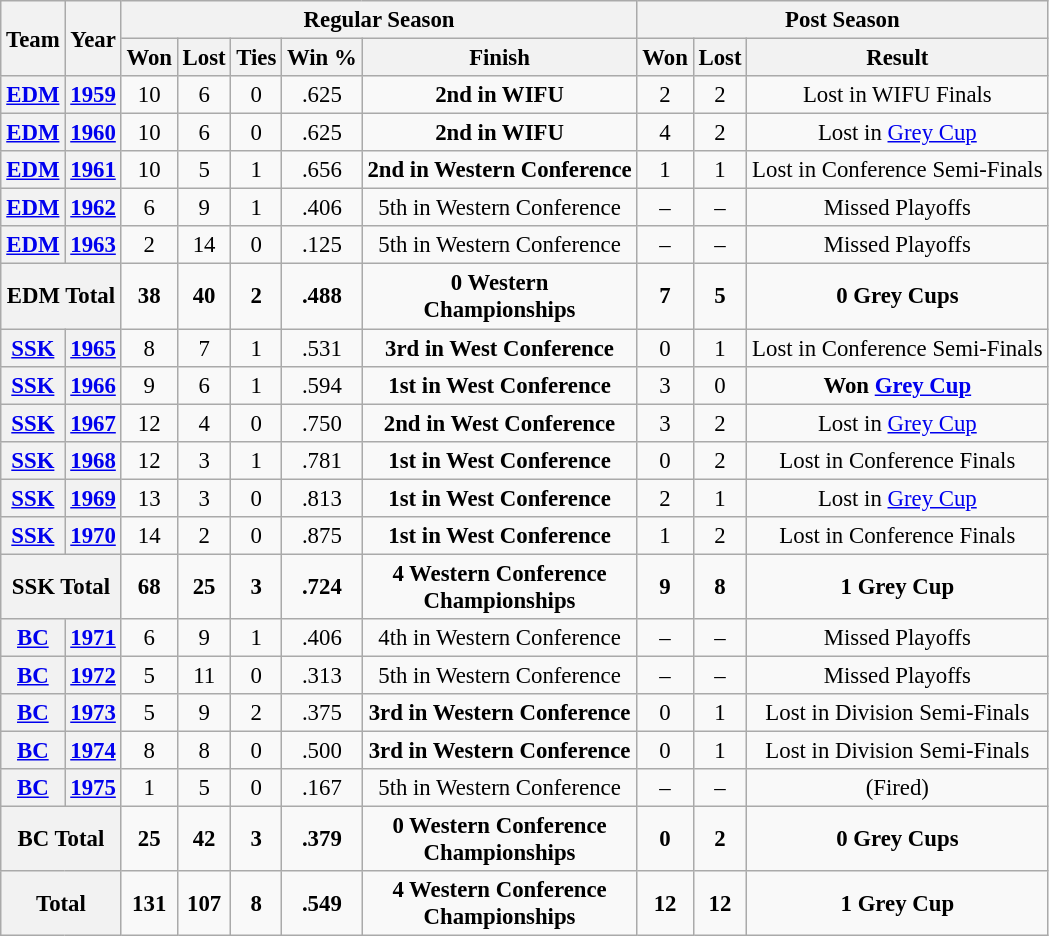<table class="wikitable" style="font-size: 95%; text-align:center;">
<tr>
<th rowspan="2">Team</th>
<th rowspan="2">Year</th>
<th colspan="5">Regular Season</th>
<th colspan="4">Post Season</th>
</tr>
<tr>
<th>Won</th>
<th>Lost</th>
<th>Ties</th>
<th>Win %</th>
<th>Finish</th>
<th>Won</th>
<th>Lost</th>
<th>Result</th>
</tr>
<tr>
<th><a href='#'>EDM</a></th>
<th><a href='#'>1959</a></th>
<td>10</td>
<td>6</td>
<td>0</td>
<td>.625</td>
<td><strong>2nd in WIFU</strong></td>
<td>2</td>
<td>2</td>
<td>Lost in WIFU Finals</td>
</tr>
<tr>
<th><a href='#'>EDM</a></th>
<th><a href='#'>1960</a></th>
<td>10</td>
<td>6</td>
<td>0</td>
<td>.625</td>
<td><strong>2nd in WIFU</strong></td>
<td>4</td>
<td>2</td>
<td>Lost in <a href='#'>Grey Cup</a></td>
</tr>
<tr>
<th><a href='#'>EDM</a></th>
<th><a href='#'>1961</a></th>
<td>10</td>
<td>5</td>
<td>1</td>
<td>.656</td>
<td><strong>2nd in Western Conference</strong></td>
<td>1</td>
<td>1</td>
<td>Lost in Conference Semi-Finals</td>
</tr>
<tr>
<th><a href='#'>EDM</a></th>
<th><a href='#'>1962</a></th>
<td>6</td>
<td>9</td>
<td>1</td>
<td>.406</td>
<td>5th in Western Conference</td>
<td>–</td>
<td>–</td>
<td>Missed Playoffs</td>
</tr>
<tr>
<th><a href='#'>EDM</a></th>
<th><a href='#'>1963</a></th>
<td>2</td>
<td>14</td>
<td>0</td>
<td>.125</td>
<td>5th in Western Conference</td>
<td>–</td>
<td>–</td>
<td>Missed Playoffs</td>
</tr>
<tr>
<th colspan="2"><strong>EDM Total</strong></th>
<td><strong>38</strong></td>
<td><strong>40</strong></td>
<td><strong>2</strong></td>
<td><strong>.488</strong></td>
<td><strong>0 Western<br>Championships</strong></td>
<td><strong>7</strong></td>
<td><strong>5</strong></td>
<td><strong>0 Grey Cups</strong></td>
</tr>
<tr>
<th><a href='#'>SSK</a></th>
<th><a href='#'>1965</a></th>
<td>8</td>
<td>7</td>
<td>1</td>
<td>.531</td>
<td><strong>3rd in West Conference</strong></td>
<td>0</td>
<td>1</td>
<td>Lost in Conference Semi-Finals</td>
</tr>
<tr>
<th><a href='#'>SSK</a></th>
<th><a href='#'>1966</a></th>
<td>9</td>
<td>6</td>
<td>1</td>
<td>.594</td>
<td><strong>1st in West Conference</strong></td>
<td>3</td>
<td>0</td>
<td><strong>Won <a href='#'>Grey Cup</a></strong></td>
</tr>
<tr>
<th><a href='#'>SSK</a></th>
<th><a href='#'>1967</a></th>
<td>12</td>
<td>4</td>
<td>0</td>
<td>.750</td>
<td><strong>2nd in West Conference</strong></td>
<td>3</td>
<td>2</td>
<td>Lost in <a href='#'>Grey Cup</a></td>
</tr>
<tr>
<th><a href='#'>SSK</a></th>
<th><a href='#'>1968</a></th>
<td>12</td>
<td>3</td>
<td>1</td>
<td>.781</td>
<td><strong>1st in West Conference</strong></td>
<td>0</td>
<td>2</td>
<td>Lost in Conference Finals</td>
</tr>
<tr>
<th><a href='#'>SSK</a></th>
<th><a href='#'>1969</a></th>
<td>13</td>
<td>3</td>
<td>0</td>
<td>.813</td>
<td><strong>1st in West Conference</strong></td>
<td>2</td>
<td>1</td>
<td>Lost in <a href='#'>Grey Cup</a></td>
</tr>
<tr>
<th><a href='#'>SSK</a></th>
<th><a href='#'>1970</a></th>
<td>14</td>
<td>2</td>
<td>0</td>
<td>.875</td>
<td><strong>1st in West Conference</strong></td>
<td>1</td>
<td>2</td>
<td>Lost in Conference Finals</td>
</tr>
<tr>
<th colspan="2"><strong>SSK Total</strong></th>
<td><strong>68</strong></td>
<td><strong>25</strong></td>
<td><strong>3</strong></td>
<td><strong>.724</strong></td>
<td><strong>4 Western Conference<br>Championships</strong></td>
<td><strong>9</strong></td>
<td><strong>8</strong></td>
<td><strong>1 Grey Cup</strong></td>
</tr>
<tr>
<th><a href='#'>BC</a></th>
<th><a href='#'>1971</a></th>
<td>6</td>
<td>9</td>
<td>1</td>
<td>.406</td>
<td>4th in Western Conference</td>
<td>–</td>
<td>–</td>
<td>Missed Playoffs</td>
</tr>
<tr>
<th><a href='#'>BC</a></th>
<th><a href='#'>1972</a></th>
<td>5</td>
<td>11</td>
<td>0</td>
<td>.313</td>
<td>5th in Western Conference</td>
<td>–</td>
<td>–</td>
<td>Missed Playoffs</td>
</tr>
<tr>
<th><a href='#'>BC</a></th>
<th><a href='#'>1973</a></th>
<td>5</td>
<td>9</td>
<td>2</td>
<td>.375</td>
<td><strong>3rd in Western Conference</strong></td>
<td>0</td>
<td>1</td>
<td>Lost in Division Semi-Finals</td>
</tr>
<tr>
<th><a href='#'>BC</a></th>
<th><a href='#'>1974</a></th>
<td>8</td>
<td>8</td>
<td>0</td>
<td>.500</td>
<td><strong>3rd in Western Conference</strong></td>
<td>0</td>
<td>1</td>
<td>Lost in Division Semi-Finals</td>
</tr>
<tr>
<th><a href='#'>BC</a></th>
<th><a href='#'>1975</a></th>
<td>1</td>
<td>5</td>
<td>0</td>
<td>.167</td>
<td>5th in Western Conference</td>
<td>–</td>
<td>–</td>
<td>(Fired)</td>
</tr>
<tr>
<th colspan="2"><strong>BC Total</strong></th>
<td><strong>25</strong></td>
<td><strong>42</strong></td>
<td><strong>3</strong></td>
<td><strong>.379</strong></td>
<td><strong>0 Western Conference<br>Championships</strong></td>
<td><strong>0</strong></td>
<td><strong>2</strong></td>
<td><strong>0 Grey Cups</strong></td>
</tr>
<tr>
<th colspan="2"><strong>Total</strong></th>
<td><strong>131</strong></td>
<td><strong>107</strong></td>
<td><strong>8</strong></td>
<td><strong>.549</strong></td>
<td><strong>4 Western Conference<br>Championships</strong></td>
<td><strong>12</strong></td>
<td><strong>12</strong></td>
<td><strong>1 Grey Cup</strong></td>
</tr>
</table>
